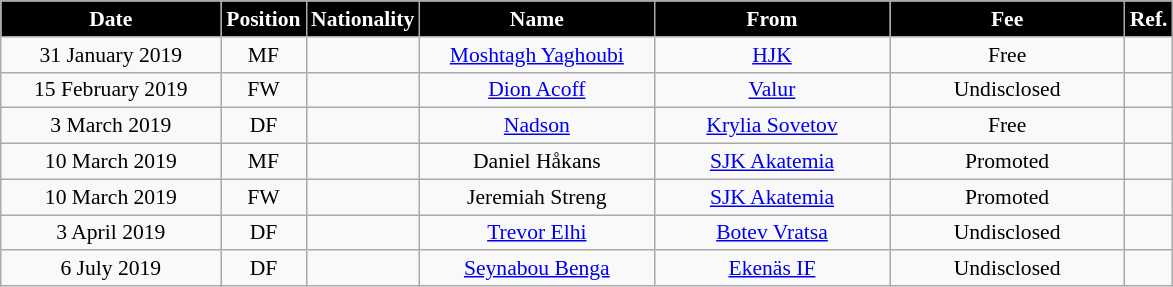<table class="wikitable"  style="text-align:center; font-size:90%; ">
<tr>
<th style="background:black; color:white; width:140px;">Date</th>
<th style="background:black; color:white; width:50px;">Position</th>
<th style="background:black; color:white; width:50px;">Nationality</th>
<th style="background:black; color:white; width:150px;">Name</th>
<th style="background:black; color:white; width:150px;">From</th>
<th style="background:black; color:white; width:150px;">Fee</th>
<th style="background:black; color:white; width:20px;">Ref.</th>
</tr>
<tr>
<td>31 January 2019</td>
<td>MF</td>
<td></td>
<td><a href='#'>Moshtagh Yaghoubi</a></td>
<td><a href='#'>HJK</a></td>
<td>Free</td>
<td></td>
</tr>
<tr>
<td>15 February 2019</td>
<td>FW</td>
<td></td>
<td><a href='#'>Dion Acoff</a></td>
<td><a href='#'>Valur</a></td>
<td>Undisclosed</td>
<td></td>
</tr>
<tr>
<td>3 March 2019</td>
<td>DF</td>
<td></td>
<td><a href='#'>Nadson</a></td>
<td><a href='#'>Krylia Sovetov</a></td>
<td>Free</td>
<td></td>
</tr>
<tr>
<td>10 March 2019</td>
<td>MF</td>
<td></td>
<td>Daniel Håkans</td>
<td><a href='#'>SJK Akatemia</a></td>
<td>Promoted</td>
<td></td>
</tr>
<tr>
<td>10 March 2019</td>
<td>FW</td>
<td></td>
<td>Jeremiah Streng</td>
<td><a href='#'>SJK Akatemia</a></td>
<td>Promoted</td>
<td></td>
</tr>
<tr>
<td>3 April 2019</td>
<td>DF</td>
<td></td>
<td><a href='#'>Trevor Elhi</a></td>
<td><a href='#'>Botev Vratsa</a></td>
<td>Undisclosed</td>
<td></td>
</tr>
<tr>
<td>6 July 2019</td>
<td>DF</td>
<td></td>
<td><a href='#'>Seynabou Benga</a></td>
<td><a href='#'>Ekenäs IF</a></td>
<td>Undisclosed</td>
<td></td>
</tr>
</table>
